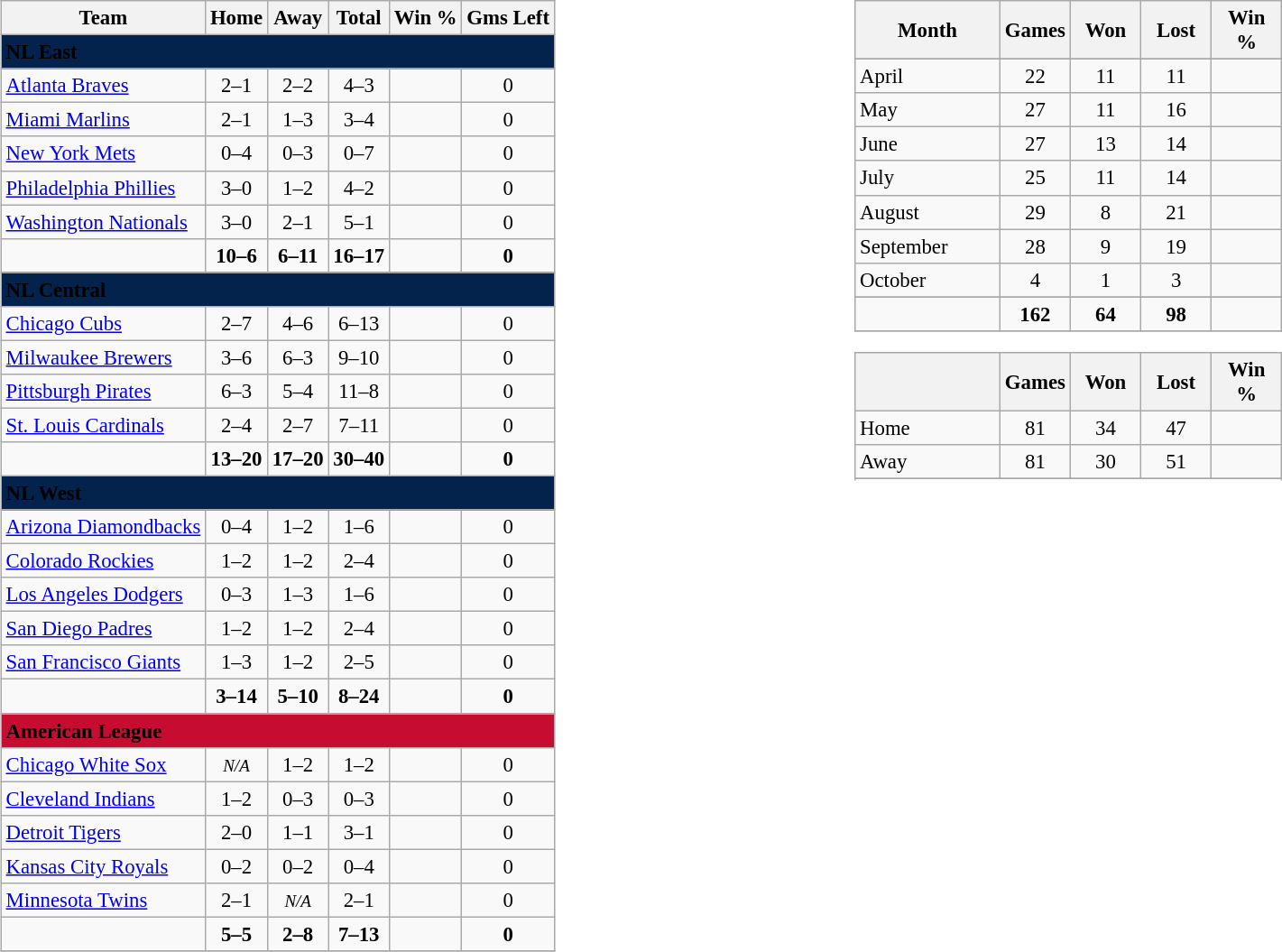<table width=100%>
<tr>
<td width=50% style="vertical-align:top"><br><table class="wikitable" style="font-size: 95%; text-align: center;">
<tr>
<th>Team</th>
<th>Home</th>
<th>Away</th>
<th>Total</th>
<th>Win %</th>
<th>Gms Left</th>
</tr>
<tr>
<td colspan="6" style="text-align:left; background:#03224c"><span> <strong>NL East</strong> </span></td>
</tr>
<tr>
<td align="left"><a href='#'>Atlanta Braves</a></td>
<td>2–1</td>
<td>2–2</td>
<td>4–3</td>
<td></td>
<td>0</td>
</tr>
<tr>
<td align="left"><a href='#'>Miami Marlins</a></td>
<td>2–1</td>
<td>1–3</td>
<td>3–4</td>
<td></td>
<td>0</td>
</tr>
<tr>
<td align="left"><a href='#'>New York Mets</a></td>
<td>0–4</td>
<td>0–3</td>
<td>0–7</td>
<td></td>
<td>0</td>
</tr>
<tr>
<td align="left"><a href='#'>Philadelphia Phillies</a></td>
<td>3–0</td>
<td>1–2</td>
<td>4–2</td>
<td></td>
<td>0</td>
</tr>
<tr>
<td align="left"><a href='#'>Washington Nationals</a></td>
<td>3–0</td>
<td>2–1</td>
<td>5–1</td>
<td></td>
<td>0</td>
</tr>
<tr style="font-weight:bold;">
<td></td>
<td>10–6</td>
<td>6–11</td>
<td>16–17</td>
<td></td>
<td>0</td>
</tr>
<tr>
<td colspan="6" style="text-align:left; background:#03224c"><span> <strong>NL Central</strong> </span></td>
</tr>
<tr>
<td align="left"><a href='#'>Chicago Cubs</a></td>
<td>2–7</td>
<td>4–6</td>
<td>6–13</td>
<td></td>
<td>0</td>
</tr>
<tr>
<td align="left"><a href='#'>Milwaukee Brewers</a></td>
<td>3–6</td>
<td>6–3</td>
<td>9–10</td>
<td></td>
<td>0</td>
</tr>
<tr>
<td align="left"><a href='#'>Pittsburgh Pirates</a></td>
<td>6–3</td>
<td>5–4</td>
<td>11–8</td>
<td></td>
<td>0</td>
</tr>
<tr>
<td align="left"><a href='#'>St. Louis Cardinals</a></td>
<td>2–4</td>
<td>2–7</td>
<td>7–11</td>
<td></td>
<td>0</td>
</tr>
<tr style="font-weight:bold;">
<td></td>
<td>13–20</td>
<td>17–20</td>
<td>30–40</td>
<td></td>
<td>0</td>
</tr>
<tr>
<td colspan="6" style="text-align:left; background:#03224c"><span> <strong>NL West</strong> </span></td>
</tr>
<tr>
<td align="left"><a href='#'>Arizona Diamondbacks</a></td>
<td>0–4</td>
<td>1–2</td>
<td>1–6</td>
<td></td>
<td>0</td>
</tr>
<tr>
<td align="left"><a href='#'>Colorado Rockies</a></td>
<td>1–2</td>
<td>1–2</td>
<td>2–4</td>
<td></td>
<td>0</td>
</tr>
<tr>
<td align="left"><a href='#'>Los Angeles Dodgers</a></td>
<td>0–3</td>
<td>1–3</td>
<td>1–6</td>
<td></td>
<td>0</td>
</tr>
<tr>
<td align="left"><a href='#'>San Diego Padres</a></td>
<td>1–2</td>
<td>1–2</td>
<td>2–4</td>
<td></td>
<td>0</td>
</tr>
<tr>
<td align="left"><a href='#'>San Francisco Giants</a></td>
<td>1–3</td>
<td>1–2</td>
<td>2–5</td>
<td></td>
<td>0</td>
</tr>
<tr style="font-weight:bold;">
<td></td>
<td>3–14</td>
<td>5–10</td>
<td>8–24</td>
<td></td>
<td>0</td>
</tr>
<tr>
<td colspan="6" style="text-align:left; background:#c60c30"><span> <strong>American League</strong> </span></td>
</tr>
<tr>
<td align="left"><a href='#'>Chicago White Sox</a></td>
<td><em><small>N/A</small></em></td>
<td>1–2</td>
<td>1–2</td>
<td></td>
<td>0</td>
</tr>
<tr>
<td align="left"><a href='#'>Cleveland Indians</a></td>
<td>1–2</td>
<td>0–3</td>
<td>0–3</td>
<td></td>
<td>0</td>
</tr>
<tr>
<td align="left"><a href='#'>Detroit Tigers</a></td>
<td>2–0</td>
<td>1–1</td>
<td>3–1</td>
<td></td>
<td>0</td>
</tr>
<tr>
<td align="left"><a href='#'>Kansas City Royals</a></td>
<td>0–2</td>
<td>0–2</td>
<td>0–4</td>
<td></td>
<td>0</td>
</tr>
<tr>
<td align="left"><a href='#'>Minnesota Twins</a></td>
<td>2–1</td>
<td><em><small>N/A</small></em></td>
<td>2–1</td>
<td></td>
<td>0</td>
</tr>
<tr style="font-weight:bold;">
<td></td>
<td>5–5</td>
<td>2–8</td>
<td>7–13</td>
<td></td>
<td>0</td>
</tr>
<tr>
</tr>
</table>
</td>
<td width=50% style="vertical-align:top"><br><table class="wikitable" style="font-size: 95%; text-align: center;">
<tr>
<th width="100">Month</th>
<th width="45">Games</th>
<th width="45">Won</th>
<th width="45">Lost</th>
<th width="45">Win %</th>
</tr>
<tr>
</tr>
<tr>
<td align="left">April</td>
<td>22</td>
<td>11</td>
<td>11</td>
<td></td>
</tr>
<tr>
<td align="left">May</td>
<td>27</td>
<td>11</td>
<td>16</td>
<td></td>
</tr>
<tr>
<td align="left">June</td>
<td>27</td>
<td>13</td>
<td>14</td>
<td></td>
</tr>
<tr>
<td align="left">July</td>
<td>25</td>
<td>11</td>
<td>14</td>
<td></td>
</tr>
<tr>
<td align="left">August</td>
<td>29</td>
<td>8</td>
<td>21</td>
<td></td>
</tr>
<tr>
<td align="left">September</td>
<td>28</td>
<td>9</td>
<td>19</td>
<td></td>
</tr>
<tr>
<td align="left">October</td>
<td>4</td>
<td>1</td>
<td>3</td>
<td></td>
</tr>
<tr>
</tr>
<tr style="font-weight:bold;">
<td></td>
<td>162</td>
<td>64</td>
<td>98</td>
<td></td>
</tr>
<tr>
</tr>
</table>
<table class="wikitable" style="font-size: 95%; text-align: center;">
<tr>
<th width="100"></th>
<th width="45">Games</th>
<th width="45">Won</th>
<th width="45">Lost</th>
<th width="45">Win %</th>
</tr>
<tr>
<td align="left">Home</td>
<td>81</td>
<td>34</td>
<td>47</td>
<td></td>
</tr>
<tr>
<td align="left">Away</td>
<td>81</td>
<td>30</td>
<td>51</td>
<td></td>
</tr>
<tr>
</tr>
<tr>
</tr>
</table>
</td>
</tr>
</table>
